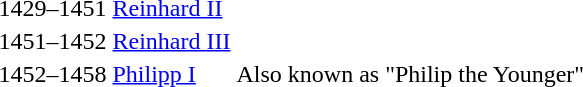<table>
<tr>
<td>1429–1451</td>
<td><a href='#'>Reinhard II</a></td>
</tr>
<tr>
<td>1451–1452</td>
<td><a href='#'>Reinhard III</a></td>
</tr>
<tr>
<td>1452–1458</td>
<td><a href='#'>Philipp I</a></td>
<td>Also known as "Philip the Younger"</td>
</tr>
</table>
